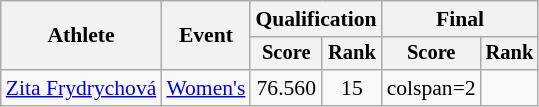<table class="wikitable" style="font-size:90%">
<tr>
<th rowspan="2">Athlete</th>
<th rowspan="2">Event</th>
<th colspan="2">Qualification</th>
<th colspan="2">Final</th>
</tr>
<tr style="font-size:95%">
<th>Score</th>
<th>Rank</th>
<th>Score</th>
<th>Rank</th>
</tr>
<tr align=center>
<td align=left><a href='#'>Zita Frydrychová</a></td>
<td align=left><a href='#'>Women's</a></td>
<td>76.560</td>
<td>15</td>
<td>colspan=2 </td>
</tr>
</table>
